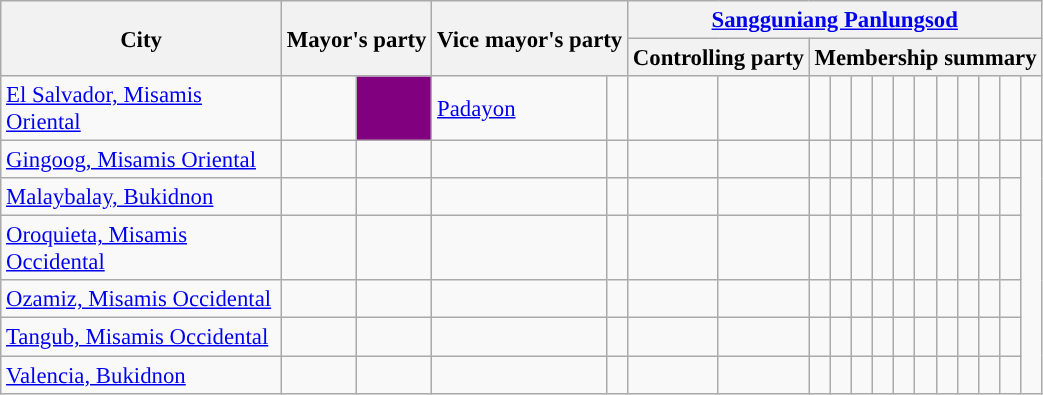<table class="wikitable" style="font-size:95%;">
<tr>
<th width="180px" rowspan="2">City</th>
<th colspan="2" rowspan="2">Mayor's party</th>
<th colspan="2" rowspan="2">Vice mayor's party</th>
<th colspan="15"><a href='#'>Sangguniang Panlungsod</a></th>
</tr>
<tr>
<th colspan="2">Controlling party</th>
<th colspan="13">Membership summary</th>
</tr>
<tr>
<td><a href='#'>El Salvador, Misamis Oriental</a></td>
<td></td>
<td bgcolor=purple></td>
<td><a href='#'>Padayon</a></td>
<td></td>
<td> </td>
<td> </td>
<td> </td>
<td> </td>
<td> </td>
<td> </td>
<td> </td>
<td> </td>
<td> </td>
<td> </td>
<td> </td>
<td> </td>
<td> </td>
</tr>
<tr>
<td><a href='#'>Gingoog, Misamis Oriental</a></td>
<td></td>
<td></td>
<td></td>
<td style="color:inherit;background:"></td>
<td style="color:inherit;background:"></td>
<td style="color:inherit;background:"></td>
<td style="color:inherit;background:"></td>
<td style="color:inherit;background:"></td>
<td style="color:inherit;background:"></td>
<td style="color:inherit;background:"></td>
<td style="color:inherit;background:"></td>
<td style="color:inherit;background:"></td>
<td style="color:inherit;background:"></td>
<td style="color:inherit;background:"></td>
<td style="color:inherit;background:"></td>
<td style="color:inherit;background:"></td>
</tr>
<tr>
<td><a href='#'>Malaybalay, Bukidnon</a></td>
<td></td>
<td></td>
<td></td>
<td style="color:inherit;background:"></td>
<td style="color:inherit;background:"></td>
<td style="color:inherit;background:"></td>
<td style="color:inherit;background:"></td>
<td style="color:inherit;background:"></td>
<td style="color:inherit;background:"></td>
<td style="color:inherit;background:"></td>
<td style="color:inherit;background:"></td>
<td style="color:inherit;background:"></td>
<td style="color:inherit;background:"></td>
<td style="color:inherit;background:"></td>
<td style="color:inherit;background:"></td>
<td></td>
</tr>
<tr>
<td><a href='#'>Oroquieta, Misamis Occidental</a></td>
<td></td>
<td></td>
<td></td>
<td style="color:inherit;background:"></td>
<td style="color:inherit;background:"></td>
<td style="color:inherit;background:"></td>
<td style="color:inherit;background:"></td>
<td style="color:inherit;background:"></td>
<td style="color:inherit;background:"></td>
<td style="color:inherit;background:"></td>
<td style="color:inherit;background:"></td>
<td style="color:inherit;background:"></td>
<td style="color:inherit;background:"></td>
<td style="color:inherit;background:"></td>
<td style="color:inherit;background:"></td>
<td></td>
</tr>
<tr>
<td><a href='#'>Ozamiz, Misamis Occidental</a></td>
<td></td>
<td></td>
<td></td>
<td style="color:inherit;background:"></td>
<td style="color:inherit;background:"></td>
<td style="color:inherit;background:"></td>
<td style="color:inherit;background:"></td>
<td style="color:inherit;background:"></td>
<td style="color:inherit;background:"></td>
<td style="color:inherit;background:"></td>
<td style="color:inherit;background:"></td>
<td style="color:inherit;background:"></td>
<td style="color:inherit;background:"></td>
<td style="color:inherit;background:"></td>
<td style="color:inherit;background:"></td>
<td></td>
</tr>
<tr>
<td><a href='#'>Tangub, Misamis Occidental</a></td>
<td></td>
<td></td>
<td></td>
<td style="color:inherit;background:"></td>
<td style="color:inherit;background:"></td>
<td style="color:inherit;background:"></td>
<td style="color:inherit;background:"></td>
<td style="color:inherit;background:"></td>
<td style="color:inherit;background:"></td>
<td style="color:inherit;background:"></td>
<td style="color:inherit;background:"></td>
<td style="color:inherit;background:"></td>
<td style="color:inherit;background:"></td>
<td style="color:inherit;background:"></td>
<td style="color:inherit;background:"></td>
<td></td>
</tr>
<tr>
<td><a href='#'>Valencia, Bukidnon</a></td>
<td></td>
<td></td>
<td></td>
<td style="color:inherit;background:"></td>
<td style="color:inherit;background:"></td>
<td style="color:inherit;background:"></td>
<td style="color:inherit;background:"></td>
<td style="color:inherit;background:"></td>
<td style="color:inherit;background:"></td>
<td style="color:inherit;background:"></td>
<td style="color:inherit;background:"></td>
<td style="color:inherit;background:"></td>
<td style="color:inherit;background:"></td>
<td style="color:inherit;background:"></td>
<td style="color:inherit;background:"></td>
<td></td>
</tr>
</table>
